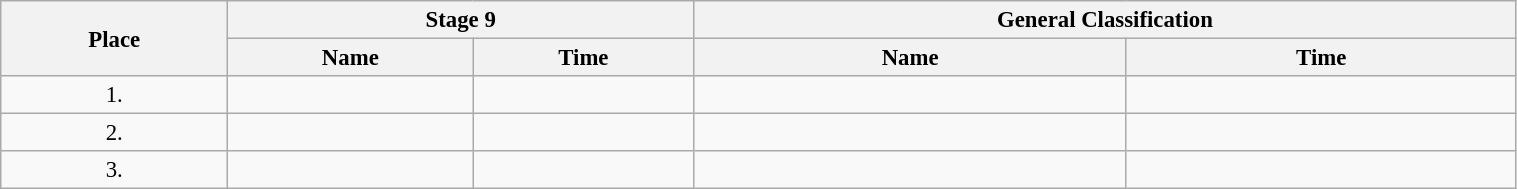<table class=wikitable style="font-size:95%" width="80%">
<tr>
<th rowspan="2">Place</th>
<th colspan="2">Stage 9</th>
<th colspan="2">General Classification</th>
</tr>
<tr>
<th>Name</th>
<th>Time</th>
<th>Name</th>
<th>Time</th>
</tr>
<tr>
<td align="center">1.</td>
<td></td>
<td></td>
<td></td>
<td></td>
</tr>
<tr>
<td align="center">2.</td>
<td></td>
<td></td>
<td></td>
<td></td>
</tr>
<tr>
<td align="center">3.</td>
<td></td>
<td></td>
<td></td>
<td></td>
</tr>
</table>
